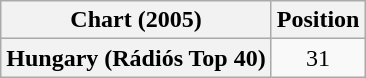<table class="wikitable plainrowheaders" style="text-align:center">
<tr>
<th>Chart (2005)</th>
<th>Position</th>
</tr>
<tr>
<th scope="row">Hungary (Rádiós Top 40)</th>
<td>31</td>
</tr>
</table>
